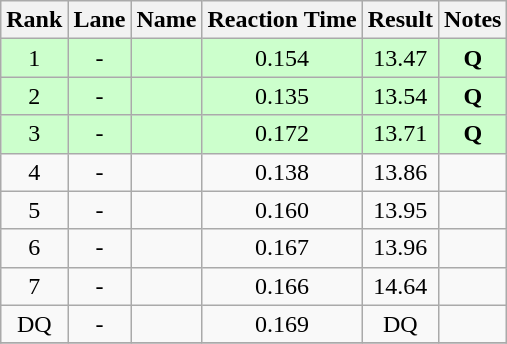<table class="wikitable" style="text-align:center">
<tr>
<th>Rank</th>
<th>Lane</th>
<th>Name</th>
<th>Reaction Time</th>
<th>Result</th>
<th>Notes</th>
</tr>
<tr bgcolor=ccffcc>
<td>1</td>
<td>-</td>
<td align="left"></td>
<td>0.154</td>
<td>13.47</td>
<td><strong>Q</strong></td>
</tr>
<tr bgcolor=ccffcc>
<td>2</td>
<td>-</td>
<td align="left"></td>
<td>0.135</td>
<td>13.54</td>
<td><strong>Q</strong></td>
</tr>
<tr bgcolor=ccffcc>
<td>3</td>
<td>-</td>
<td align="left"></td>
<td>0.172</td>
<td>13.71</td>
<td><strong>Q</strong></td>
</tr>
<tr>
<td>4</td>
<td>-</td>
<td align="left"></td>
<td>0.138</td>
<td>13.86</td>
<td></td>
</tr>
<tr>
<td>5</td>
<td>-</td>
<td align="left"></td>
<td>0.160</td>
<td>13.95</td>
<td></td>
</tr>
<tr>
<td>6</td>
<td>-</td>
<td align="left"></td>
<td>0.167</td>
<td>13.96</td>
<td></td>
</tr>
<tr>
<td>7</td>
<td>-</td>
<td align="left"></td>
<td>0.166</td>
<td>14.64</td>
<td></td>
</tr>
<tr>
<td>DQ</td>
<td>-</td>
<td align="left"></td>
<td>0.169</td>
<td>DQ</td>
<td></td>
</tr>
<tr>
</tr>
</table>
